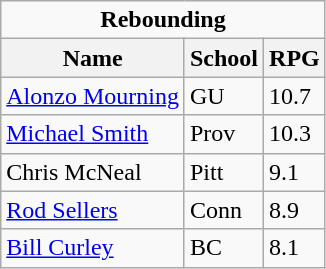<table class="wikitable">
<tr>
<td colspan=3 style="text-align:center;"><strong>Rebounding</strong></td>
</tr>
<tr>
<th>Name</th>
<th>School</th>
<th>RPG</th>
</tr>
<tr>
<td><a href='#'>Alonzo Mourning</a></td>
<td>GU</td>
<td>10.7</td>
</tr>
<tr>
<td><a href='#'>Michael Smith</a></td>
<td>Prov</td>
<td>10.3</td>
</tr>
<tr>
<td>Chris McNeal</td>
<td>Pitt</td>
<td>9.1</td>
</tr>
<tr>
<td><a href='#'>Rod Sellers</a></td>
<td>Conn</td>
<td>8.9</td>
</tr>
<tr>
<td><a href='#'>Bill Curley</a></td>
<td>BC</td>
<td>8.1</td>
</tr>
</table>
